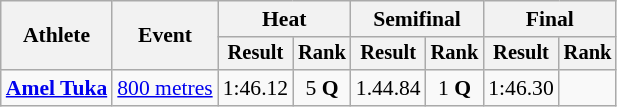<table class="wikitable" style="font-size:90%">
<tr>
<th rowspan="2">Athlete</th>
<th rowspan="2">Event</th>
<th colspan="2">Heat</th>
<th colspan="2">Semifinal</th>
<th colspan="2">Final</th>
</tr>
<tr style="font-size:95%">
<th>Result</th>
<th>Rank</th>
<th>Result</th>
<th>Rank</th>
<th>Result</th>
<th>Rank</th>
</tr>
<tr style=text-align:center>
<td style=text-align:left><strong><a href='#'>Amel Tuka</a></strong></td>
<td style=text-align:left><a href='#'>800 metres</a></td>
<td>1:46.12</td>
<td>5 <strong>Q</strong></td>
<td>1.44.84</td>
<td>1 <strong>Q</strong></td>
<td>1:46.30</td>
<td></td>
</tr>
</table>
